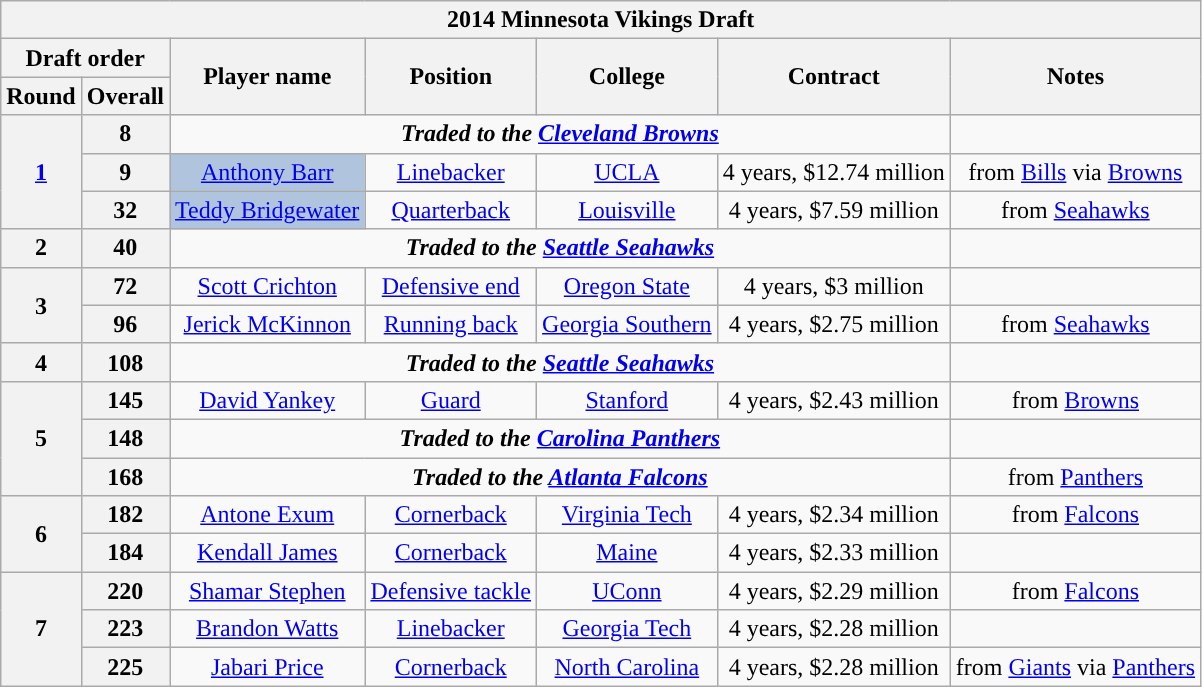<table class="wikitable" style="text-align:center">
<tr>
<th colspan="7">2014 Minnesota Vikings Draft</th>
</tr>
<tr>
<th colspan="2">Draft order</th>
<th rowspan="2">Player name</th>
<th rowspan="2">Position</th>
<th rowspan="2">College</th>
<th rowspan="2">Contract</th>
<th rowspan="2">Notes</th>
</tr>
<tr>
<th>Round</th>
<th>Overall</th>
</tr>
<tr>
<th rowspan="3"><a href='#'>1</a></th>
<th>8</th>
<td colspan="4"><strong><em>Traded to the <a href='#'>Cleveland Browns</a></em></strong></td>
<td></td>
</tr>
<tr>
<th>9</th>
<td bgcolor=lightsteelblue><a href='#'>Anthony Barr</a></td>
<td><a href='#'>Linebacker</a></td>
<td><a href='#'>UCLA</a></td>
<td>4 years, $12.74 million</td>
<td>from <a href='#'>Bills</a> via <a href='#'>Browns</a></td>
</tr>
<tr>
<th>32</th>
<td bgcolor=lightsteelblue><a href='#'>Teddy Bridgewater</a></td>
<td><a href='#'>Quarterback</a></td>
<td><a href='#'>Louisville</a></td>
<td>4 years, $7.59 million</td>
<td>from <a href='#'>Seahawks</a></td>
</tr>
<tr>
<th>2</th>
<th>40</th>
<td colspan="4"><strong><em>Traded to the <a href='#'>Seattle Seahawks</a></em></strong></td>
<td></td>
</tr>
<tr>
<th rowspan="2">3</th>
<th>72</th>
<td><a href='#'>Scott Crichton</a></td>
<td><a href='#'>Defensive end</a></td>
<td><a href='#'>Oregon State</a></td>
<td>4 years, $3 million</td>
<td></td>
</tr>
<tr>
<th>96</th>
<td><a href='#'>Jerick McKinnon</a></td>
<td><a href='#'>Running back</a></td>
<td><a href='#'>Georgia Southern</a></td>
<td>4 years, $2.75 million</td>
<td>from <a href='#'>Seahawks</a></td>
</tr>
<tr>
<th>4</th>
<th>108</th>
<td colspan="4"><strong><em>Traded to the <a href='#'>Seattle Seahawks</a></em></strong></td>
<td></td>
</tr>
<tr>
<th rowspan="3">5</th>
<th>145</th>
<td><a href='#'>David Yankey</a></td>
<td><a href='#'>Guard</a></td>
<td><a href='#'>Stanford</a></td>
<td>4 years, $2.43 million</td>
<td>from <a href='#'>Browns</a></td>
</tr>
<tr>
<th>148</th>
<td colspan="4"><strong><em>Traded to the <a href='#'>Carolina Panthers</a></em></strong></td>
<td></td>
</tr>
<tr>
<th>168</th>
<td colspan="4"><strong><em>Traded to the <a href='#'>Atlanta Falcons</a></em></strong></td>
<td>from <a href='#'>Panthers</a></td>
</tr>
<tr>
<th rowspan="2">6</th>
<th>182</th>
<td><a href='#'>Antone Exum</a></td>
<td><a href='#'>Cornerback</a></td>
<td><a href='#'>Virginia Tech</a></td>
<td>4 years, $2.34 million</td>
<td>from <a href='#'>Falcons</a></td>
</tr>
<tr>
<th>184</th>
<td><a href='#'>Kendall James</a></td>
<td><a href='#'>Cornerback</a></td>
<td><a href='#'>Maine</a></td>
<td>4 years, $2.33 million</td>
<td></td>
</tr>
<tr>
<th rowspan="3">7</th>
<th>220</th>
<td><a href='#'>Shamar Stephen</a></td>
<td><a href='#'>Defensive tackle</a></td>
<td><a href='#'>UConn</a></td>
<td>4 years, $2.29 million</td>
<td>from <a href='#'>Falcons</a></td>
</tr>
<tr>
<th>223</th>
<td><a href='#'>Brandon Watts</a></td>
<td><a href='#'>Linebacker</a></td>
<td><a href='#'>Georgia Tech</a></td>
<td>4 years, $2.28 million</td>
<td></td>
</tr>
<tr>
<th>225</th>
<td><a href='#'>Jabari Price</a></td>
<td><a href='#'>Cornerback</a></td>
<td><a href='#'>North Carolina</a></td>
<td>4 years, $2.28 million</td>
<td>from <a href='#'>Giants</a> via <a href='#'>Panthers</a></td>
</tr>
</table>
